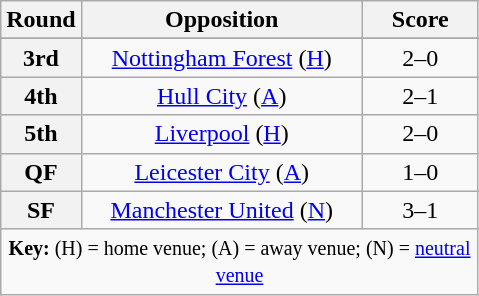<table class="wikitable plainrowheaders" style="text-align:center;margin:0">
<tr>
<th scope="col" style="width:25px">Round</th>
<th scope="col" style="width:180px">Opposition</th>
<th scope="col" style="width:70px">Score</th>
</tr>
<tr>
</tr>
<tr>
<th scope=row style="text-align:center">3rd</th>
<td><a href='#'>Nottingham Forest</a> (<a href='#'>H</a>)</td>
<td>2–0</td>
</tr>
<tr>
<th scope=row style="text-align:center">4th</th>
<td><a href='#'>Hull City</a> (<a href='#'>A</a>)</td>
<td>2–1</td>
</tr>
<tr>
<th scope=row style="text-align:center">5th</th>
<td><a href='#'>Liverpool</a> (<a href='#'>H</a>)</td>
<td>2–0</td>
</tr>
<tr>
<th scope=row style="text-align:center">QF</th>
<td><a href='#'>Leicester City</a> (<a href='#'>A</a>)</td>
<td>1–0</td>
</tr>
<tr>
<th scope=row style="text-align:center">SF</th>
<td><a href='#'>Manchester United</a> (<a href='#'>N</a>)</td>
<td>3–1</td>
</tr>
<tr>
<td colspan="3"><small><strong>Key:</strong> (H) = home venue; (A) = away venue; (N) = <a href='#'>neutral venue</a></small></td>
</tr>
</table>
